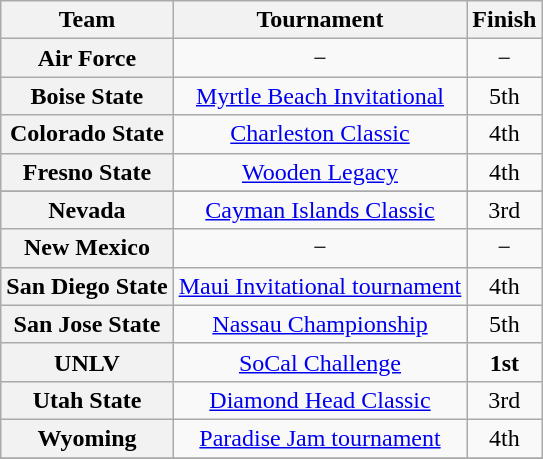<table class="wikitable">
<tr>
<th>Team</th>
<th>Tournament</th>
<th>Finish</th>
</tr>
<tr style="text-align:center;">
<th style=>Air Force</th>
<td>−</td>
<td>−</td>
</tr>
<tr style="text-align:center;">
<th style=>Boise State</th>
<td><a href='#'>Myrtle Beach Invitational</a></td>
<td>5th</td>
</tr>
<tr style="text-align:center;">
<th style=>Colorado State</th>
<td><a href='#'>Charleston Classic</a></td>
<td>4th</td>
</tr>
<tr style="text-align:center;">
<th style=>Fresno State</th>
<td><a href='#'>Wooden Legacy</a></td>
<td>4th</td>
</tr>
<tr style="text-align:center;">
</tr>
<tr style="text-align:center;">
<th style=>Nevada</th>
<td><a href='#'>Cayman Islands Classic</a></td>
<td>3rd</td>
</tr>
<tr style="text-align:center;">
<th style=>New Mexico</th>
<td>−</td>
<td>−</td>
</tr>
<tr style="text-align:center;">
<th style=>San Diego State</th>
<td><a href='#'>Maui Invitational tournament</a></td>
<td>4th</td>
</tr>
<tr style="text-align:center;">
<th style=>San Jose State</th>
<td><a href='#'>Nassau Championship</a></td>
<td>5th</td>
</tr>
<tr style="text-align:center;">
<th style=>UNLV</th>
<td><a href='#'>SoCal Challenge</a></td>
<td><strong>1st</strong></td>
</tr>
<tr style="text-align:center;">
<th style=>Utah State</th>
<td><a href='#'>Diamond Head Classic</a></td>
<td>3rd</td>
</tr>
<tr style="text-align:center;">
<th style=>Wyoming</th>
<td><a href='#'>Paradise Jam tournament</a></td>
<td>4th</td>
</tr>
<tr>
</tr>
</table>
